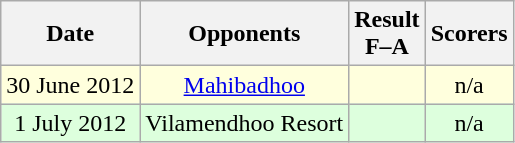<table class="wikitable" style="text-align:center">
<tr>
<th>Date</th>
<th>Opponents</th>
<th>Result<br>F–A</th>
<th>Scorers</th>
</tr>
<tr bgcolor="#ffffdd">
<td>30 June 2012</td>
<td><a href='#'>Mahibadhoo</a></td>
<td></td>
<td>n/a</td>
</tr>
<tr bgcolor="#ddffdd">
<td>1 July 2012</td>
<td>Vilamendhoo Resort</td>
<td></td>
<td>n/a</td>
</tr>
</table>
